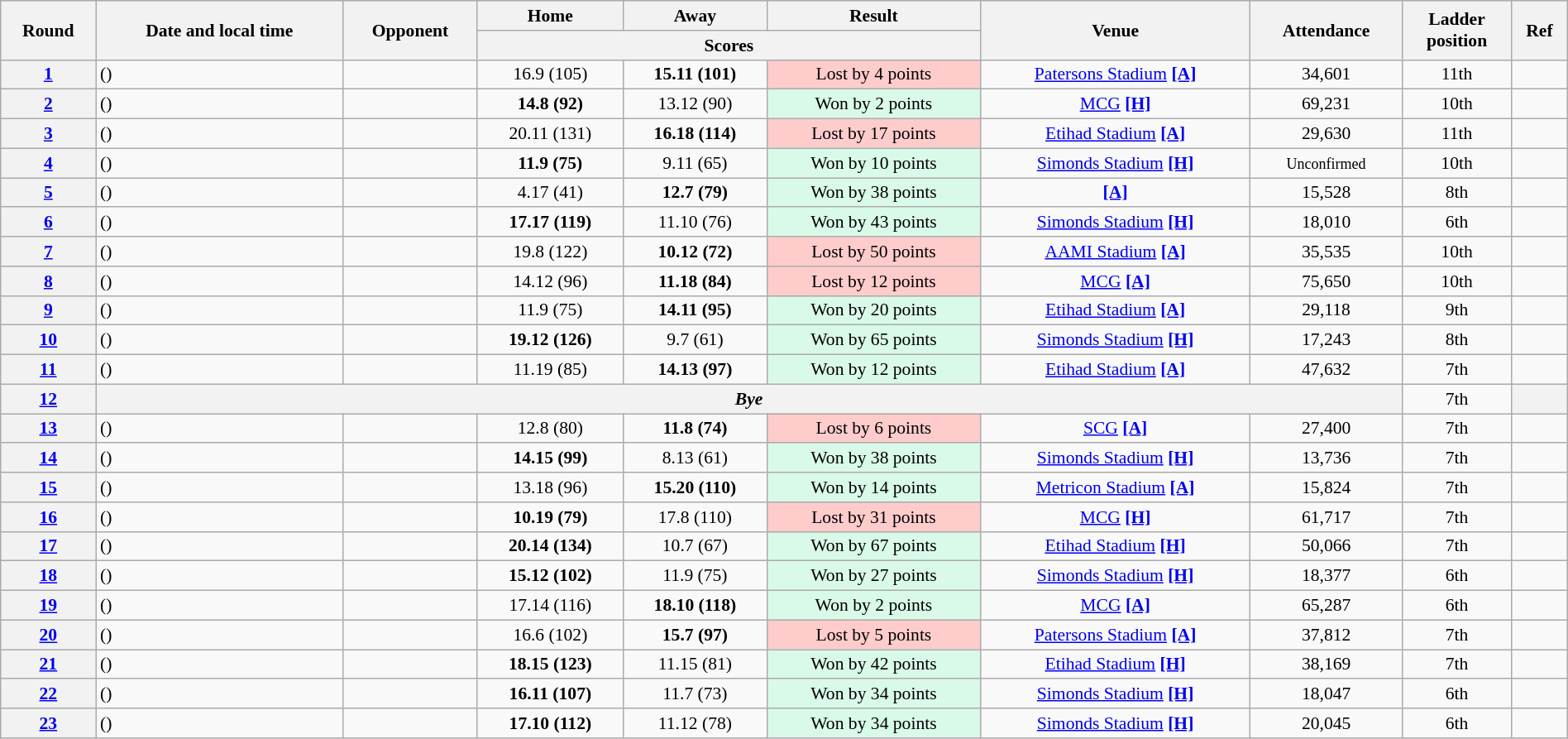<table class="wikitable plainrowheaders sortable" style="font-size:90%; width:100%; text-align:center; margin:1em auto;">
<tr>
<th scope="col" rowspan="2">Round</th>
<th scope="col" rowspan="2">Date and local time</th>
<th scope="col" rowspan="2">Opponent</th>
<th scope="col">Home</th>
<th scope="col">Away</th>
<th scope="col">Result</th>
<th scope="col" rowspan="2">Venue</th>
<th scope="col" rowspan="2">Attendance</th>
<th scope="col" rowspan="2">Ladder<br>position</th>
<th scope="col" class="unsortable" rowspan=2>Ref</th>
</tr>
<tr>
<th scope="col" colspan="3">Scores</th>
</tr>
<tr>
<th scope="row" style="text-align:center;"><a href='#'>1</a></th>
<td align=left> ()</td>
<td align=left></td>
<td>16.9 (105)</td>
<td><strong>15.11 (101)</strong></td>
<td style="background:#fcc;">Lost by 4 points</td>
<td><a href='#'>Patersons Stadium</a> <span></span><a href='#'><strong>[A]</strong></a></td>
<td>34,601</td>
<td>11th</td>
<td></td>
</tr>
<tr>
<th scope="row" style="text-align:center;"><a href='#'>2</a></th>
<td align=left> ()</td>
<td align=left></td>
<td><strong>14.8 (92)</strong></td>
<td>13.12 (90)</td>
<td style="background:#d9f9e9;">Won by 2 points</td>
<td><a href='#'>MCG</a> <span></span><a href='#'><strong>[H]</strong></a></td>
<td>69,231</td>
<td>10th</td>
<td></td>
</tr>
<tr>
<th scope="row" style="text-align:center;"><a href='#'>3</a></th>
<td align=left> ()</td>
<td align=left></td>
<td>20.11 (131)</td>
<td><strong>16.18 (114)</strong></td>
<td style="background:#fcc;">Lost by 17 points</td>
<td><a href='#'>Etihad Stadium</a> <span></span><a href='#'><strong>[A]</strong></a></td>
<td>29,630</td>
<td>11th</td>
<td></td>
</tr>
<tr>
<th scope="row" style="text-align:center;"><a href='#'>4</a></th>
<td align=left> ()</td>
<td align=left></td>
<td><strong>11.9 (75)</strong></td>
<td>9.11 (65)</td>
<td style="background:#d9f9e9;">Won by 10 points</td>
<td><a href='#'>Simonds Stadium</a> <span></span><a href='#'><strong>[H]</strong></a></td>
<td><small>Unconfirmed</small></td>
<td>10th</td>
<td></td>
</tr>
<tr>
<th scope="row" style="text-align:center;"><a href='#'>5</a></th>
<td align=left> ()</td>
<td align=left></td>
<td>4.17 (41)</td>
<td><strong>12.7 (79)</strong></td>
<td style="background:#d9f9e9;">Won by 38 points</td>
<td> <span></span><a href='#'><strong>[A]</strong></a></td>
<td>15,528</td>
<td>8th</td>
<td></td>
</tr>
<tr>
<th scope="row" style="text-align:center;"><a href='#'>6</a></th>
<td align=left> ()</td>
<td align=left></td>
<td><strong>17.17 (119)</strong></td>
<td>11.10 (76)</td>
<td style="background:#d9f9e9;">Won by 43 points</td>
<td><a href='#'>Simonds Stadium</a> <span></span><a href='#'><strong>[H]</strong></a></td>
<td>18,010</td>
<td>6th</td>
<td></td>
</tr>
<tr>
<th scope="row" style="text-align:center;"><a href='#'>7</a></th>
<td align=left> ()</td>
<td align=left></td>
<td>19.8 (122)</td>
<td><strong>10.12 (72)</strong></td>
<td style="background:#fcc;">Lost by 50 points</td>
<td><a href='#'>AAMI Stadium</a> <span></span><a href='#'><strong>[A]</strong></a></td>
<td>35,535</td>
<td>10th</td>
<td></td>
</tr>
<tr>
<th scope="row" style="text-align:center;"><a href='#'>8</a></th>
<td align=left> ()</td>
<td align=left></td>
<td>14.12 (96)</td>
<td><strong>11.18 (84)</strong></td>
<td style="background:#fcc;">Lost by 12 points</td>
<td><a href='#'>MCG</a> <span></span><a href='#'><strong>[A]</strong></a></td>
<td>75,650</td>
<td>10th</td>
<td></td>
</tr>
<tr>
<th scope="row" style="text-align:center;"><a href='#'>9</a></th>
<td align=left> ()</td>
<td align=left></td>
<td>11.9 (75)</td>
<td><strong>14.11 (95)</strong></td>
<td style="background:#d9f9e9;">Won by 20 points</td>
<td><a href='#'>Etihad Stadium</a> <span></span><a href='#'><strong>[A]</strong></a></td>
<td>29,118</td>
<td>9th</td>
<td></td>
</tr>
<tr>
<th scope="row" style="text-align:center;"><a href='#'>10</a></th>
<td align=left> ()</td>
<td align=left></td>
<td><strong>19.12 (126)</strong></td>
<td>9.7 (61)</td>
<td style="background:#d9f9e9;">Won by 65 points</td>
<td><a href='#'>Simonds Stadium</a> <span></span><a href='#'><strong>[H]</strong></a></td>
<td>17,243</td>
<td>8th</td>
<td></td>
</tr>
<tr>
<th scope="row" style="text-align:center;"><a href='#'>11</a></th>
<td align=left> ()</td>
<td align=left></td>
<td>11.19 (85)</td>
<td><strong>14.13 (97)</strong></td>
<td style="background:#d9f9e9;">Won by 12 points</td>
<td><a href='#'>Etihad Stadium</a> <span></span><a href='#'><strong>[A]</strong></a></td>
<td>47,632</td>
<td>7th</td>
<td></td>
</tr>
<tr>
<th scope="row" style="text-align:center;"><a href='#'>12</a></th>
<th colspan=7><span><em>Bye</em></span></th>
<td>7th</td>
<th></th>
</tr>
<tr>
<th scope="row" style="text-align:center;"><a href='#'>13</a></th>
<td align=left> ()</td>
<td align=left></td>
<td>12.8 (80)</td>
<td><strong>11.8 (74)</strong></td>
<td style="background:#fcc;">Lost by 6 points</td>
<td><a href='#'>SCG</a> <span></span><a href='#'><strong>[A]</strong></a></td>
<td>27,400</td>
<td>7th</td>
<td></td>
</tr>
<tr>
<th scope="row" style="text-align:center;"><a href='#'>14</a></th>
<td align=left> ()</td>
<td align=left></td>
<td><strong>14.15 (99)</strong></td>
<td>8.13 (61)</td>
<td style="background:#d9f9e9;">Won by 38 points</td>
<td><a href='#'>Simonds Stadium</a> <span></span><a href='#'><strong>[H]</strong></a></td>
<td>13,736</td>
<td>7th</td>
<td></td>
</tr>
<tr>
<th scope="row" style="text-align:center;"><a href='#'>15</a></th>
<td align=left> ()</td>
<td align=left></td>
<td>13.18 (96)</td>
<td><strong>15.20 (110)</strong></td>
<td style="background:#d9f9e9;">Won by 14 points</td>
<td><a href='#'>Metricon Stadium</a> <span></span><a href='#'><strong>[A]</strong></a></td>
<td>15,824</td>
<td>7th</td>
<td></td>
</tr>
<tr>
<th scope="row" style="text-align:center;"><a href='#'>16</a></th>
<td align=left> ()</td>
<td align=left></td>
<td><strong>10.19 (79)</strong></td>
<td>17.8 (110)</td>
<td style="background:#fcc;">Lost by 31 points</td>
<td><a href='#'>MCG</a> <span></span><a href='#'><strong>[H]</strong></a></td>
<td>61,717</td>
<td>7th</td>
<td></td>
</tr>
<tr>
<th scope="row" style="text-align:center;"><a href='#'>17</a></th>
<td align=left> ()</td>
<td align=left></td>
<td><strong>20.14 (134)</strong></td>
<td>10.7 (67)</td>
<td style="background:#d9f9e9;">Won by 67 points</td>
<td><a href='#'>Etihad Stadium</a> <span></span><a href='#'><strong>[H]</strong></a></td>
<td>50,066</td>
<td>7th</td>
<td></td>
</tr>
<tr>
<th scope="row" style="text-align:center;"><a href='#'>18</a></th>
<td align=left> ()</td>
<td align=left></td>
<td><strong>15.12 (102)</strong></td>
<td>11.9 (75)</td>
<td style="background:#d9f9e9;">Won by 27 points</td>
<td><a href='#'>Simonds Stadium</a> <span></span><a href='#'><strong>[H]</strong></a></td>
<td>18,377</td>
<td>6th</td>
<td></td>
</tr>
<tr>
<th scope="row" style="text-align:center;"><a href='#'>19</a></th>
<td align=left> ()</td>
<td align=left></td>
<td>17.14 (116)</td>
<td><strong>18.10 (118)</strong></td>
<td style="background:#d9f9e9;">Won by 2 points</td>
<td><a href='#'>MCG</a> <span></span><a href='#'><strong>[A]</strong></a></td>
<td>65,287</td>
<td>6th</td>
<td></td>
</tr>
<tr>
<th scope="row" style="text-align:center;"><a href='#'>20</a></th>
<td align=left> ()</td>
<td align=left></td>
<td>16.6 (102)</td>
<td><strong>15.7 (97)</strong></td>
<td style="background:#fcc;">Lost by 5 points</td>
<td><a href='#'>Patersons Stadium</a> <span></span><a href='#'><strong>[A]</strong></a></td>
<td>37,812</td>
<td>7th</td>
<td></td>
</tr>
<tr>
<th scope="row" style="text-align:center;"><a href='#'>21</a></th>
<td align=left> ()</td>
<td align=left></td>
<td><strong>18.15 (123)</strong></td>
<td>11.15 (81)</td>
<td style="background:#d9f9e9;">Won by 42 points</td>
<td><a href='#'>Etihad Stadium</a> <span></span><a href='#'><strong>[H]</strong></a></td>
<td>38,169</td>
<td>7th</td>
<td></td>
</tr>
<tr>
<th scope="row" style="text-align:center;"><a href='#'>22</a></th>
<td align=left> ()</td>
<td align=left></td>
<td><strong>16.11 (107)</strong></td>
<td>11.7 (73)</td>
<td style="background:#d9f9e9;">Won by 34 points</td>
<td><a href='#'>Simonds Stadium</a> <span></span><a href='#'><strong>[H]</strong></a></td>
<td>18,047</td>
<td>6th</td>
<td></td>
</tr>
<tr>
<th scope="row" style="text-align:center;"><a href='#'>23</a></th>
<td align=left> ()</td>
<td align=left></td>
<td><strong>17.10 (112)</strong></td>
<td>11.12 (78)</td>
<td style="background:#d9f9e9;">Won by 34 points</td>
<td><a href='#'>Simonds Stadium</a> <span></span><a href='#'><strong>[H]</strong></a></td>
<td>20,045</td>
<td>6th</td>
<td></td>
</tr>
</table>
